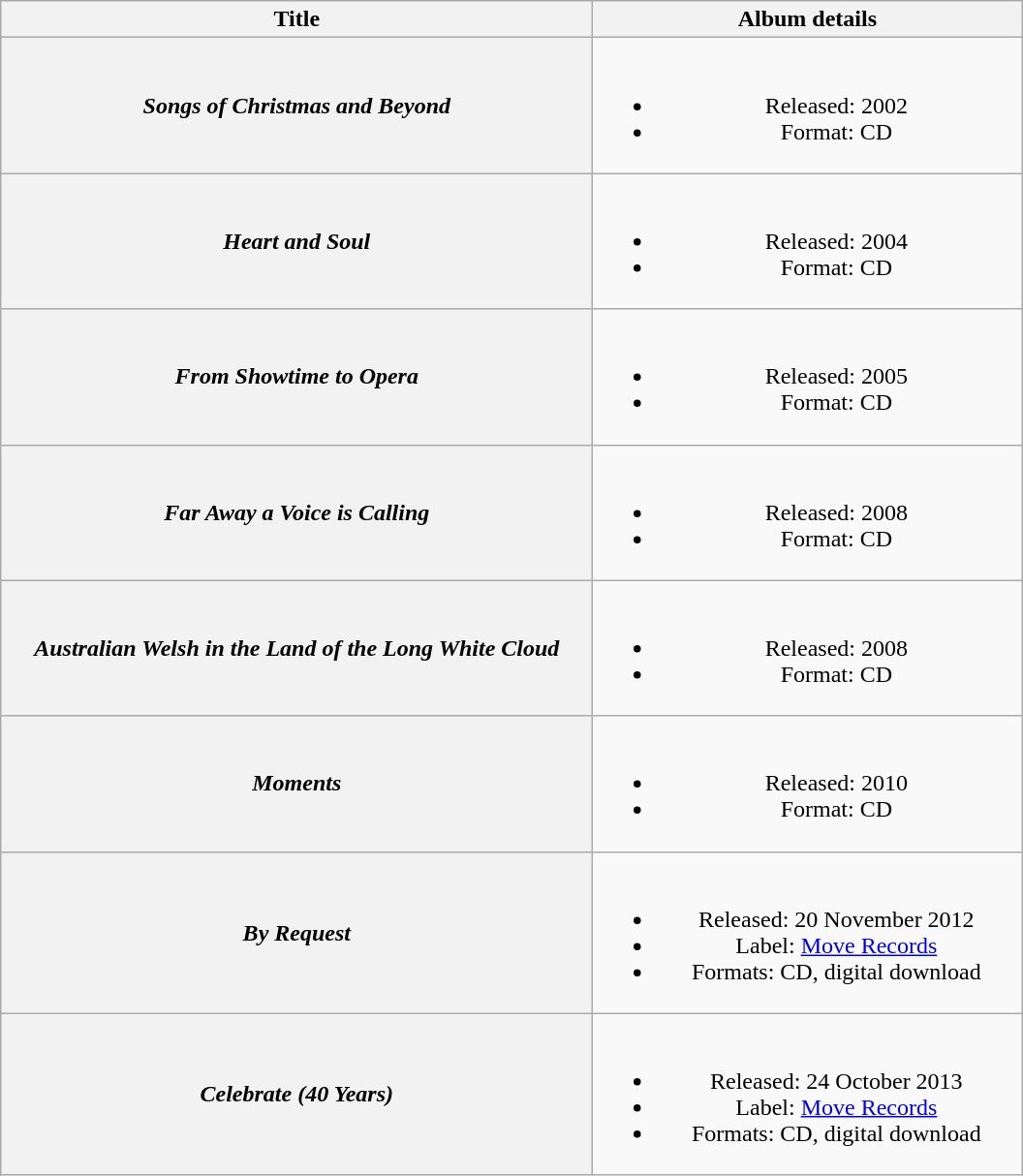<table class="wikitable plainrowheaders" style="text-align:center;">
<tr>
<th scope="col" style="width:25em;">Title</th>
<th scope="col" style="width:18em;">Album details</th>
</tr>
<tr>
<th scope="row"><em>Songs of Christmas and Beyond</em></th>
<td><br><ul><li>Released: 2002</li><li>Format: CD</li></ul></td>
</tr>
<tr>
<th scope="row"><em>Heart and Soul</em></th>
<td><br><ul><li>Released: 2004</li><li>Format: CD</li></ul></td>
</tr>
<tr>
<th scope="row"><em>From Showtime to Opera</em></th>
<td><br><ul><li>Released: 2005</li><li>Format: CD</li></ul></td>
</tr>
<tr>
<th scope="row"><em>Far Away a Voice is Calling</em></th>
<td><br><ul><li>Released: 2008</li><li>Format: CD</li></ul></td>
</tr>
<tr>
<th scope="row"><em>Australian Welsh in the Land of the Long White Cloud</em></th>
<td><br><ul><li>Released: 2008</li><li>Format: CD</li></ul></td>
</tr>
<tr>
<th scope="row"><em>Moments</em></th>
<td><br><ul><li>Released: 2010</li><li>Format: CD</li></ul></td>
</tr>
<tr>
<th scope="row"><em>By Request</em></th>
<td><br><ul><li>Released: 20 November 2012</li><li>Label: <a href='#'>Move Records</a></li><li>Formats: CD, digital download</li></ul></td>
</tr>
<tr>
<th scope="row"><em>Celebrate (40 Years)</em></th>
<td><br><ul><li>Released: 24 October 2013</li><li>Label: <a href='#'>Move Records</a></li><li>Formats: CD, digital download</li></ul></td>
</tr>
</table>
